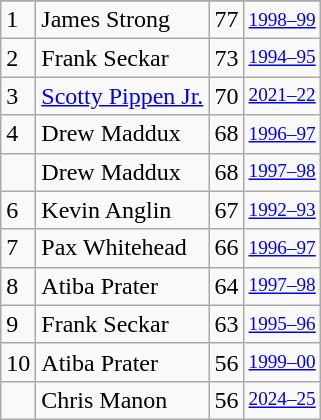<table class="wikitable">
<tr>
</tr>
<tr>
<td>1</td>
<td>James Strong</td>
<td>77</td>
<td style="font-size:80%;"><a href='#'>1998–99</a></td>
</tr>
<tr>
<td>2</td>
<td>Frank Seckar</td>
<td>73</td>
<td style="font-size:80%;"><a href='#'>1994–95</a></td>
</tr>
<tr>
<td>3</td>
<td><a href='#'>Scotty Pippen Jr.</a></td>
<td>70</td>
<td style="font-size:80%;"><a href='#'>2021–22</a></td>
</tr>
<tr>
<td>4</td>
<td>Drew Maddux</td>
<td>68</td>
<td style="font-size:80%;"><a href='#'>1996–97</a></td>
</tr>
<tr>
<td></td>
<td>Drew Maddux</td>
<td>68</td>
<td style="font-size:80%;"><a href='#'>1997–98</a></td>
</tr>
<tr>
<td>6</td>
<td>Kevin Anglin</td>
<td>67</td>
<td style="font-size:80%;"><a href='#'>1992–93</a></td>
</tr>
<tr>
<td>7</td>
<td>Pax Whitehead</td>
<td>66</td>
<td style="font-size:80%;"><a href='#'>1996–97</a></td>
</tr>
<tr>
<td>8</td>
<td>Atiba Prater</td>
<td>64</td>
<td style="font-size:80%;"><a href='#'>1997–98</a></td>
</tr>
<tr>
<td>9</td>
<td>Frank Seckar</td>
<td>63</td>
<td style="font-size:80%;"><a href='#'>1995–96</a></td>
</tr>
<tr>
<td>10</td>
<td>Atiba Prater</td>
<td>56</td>
<td style="font-size:80%;"><a href='#'>1999–00</a></td>
</tr>
<tr>
<td></td>
<td>Chris Manon</td>
<td>56</td>
<td style="font-size:80%;"><a href='#'>2024–25</a></td>
</tr>
</table>
